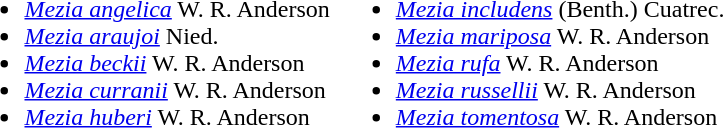<table>
<tr align=top>
<td><br><ul><li><em><a href='#'>Mezia angelica</a></em> W. R. Anderson</li><li><em><a href='#'>Mezia araujoi</a></em> Nied.</li><li><em><a href='#'>Mezia beckii</a></em> W. R. Anderson</li><li><em><a href='#'>Mezia curranii</a></em> W. R. Anderson</li><li><em><a href='#'>Mezia huberi</a></em> W. R. Anderson</li></ul></td>
<td><br><ul><li><em><a href='#'>Mezia includens</a></em> (Benth.) Cuatrec.</li><li><em><a href='#'>Mezia mariposa</a></em> W. R. Anderson</li><li><em><a href='#'>Mezia rufa</a></em> W. R. Anderson</li><li><em><a href='#'>Mezia russellii</a></em> W. R. Anderson</li><li><em><a href='#'>Mezia tomentosa</a></em> W. R. Anderson</li></ul></td>
</tr>
</table>
